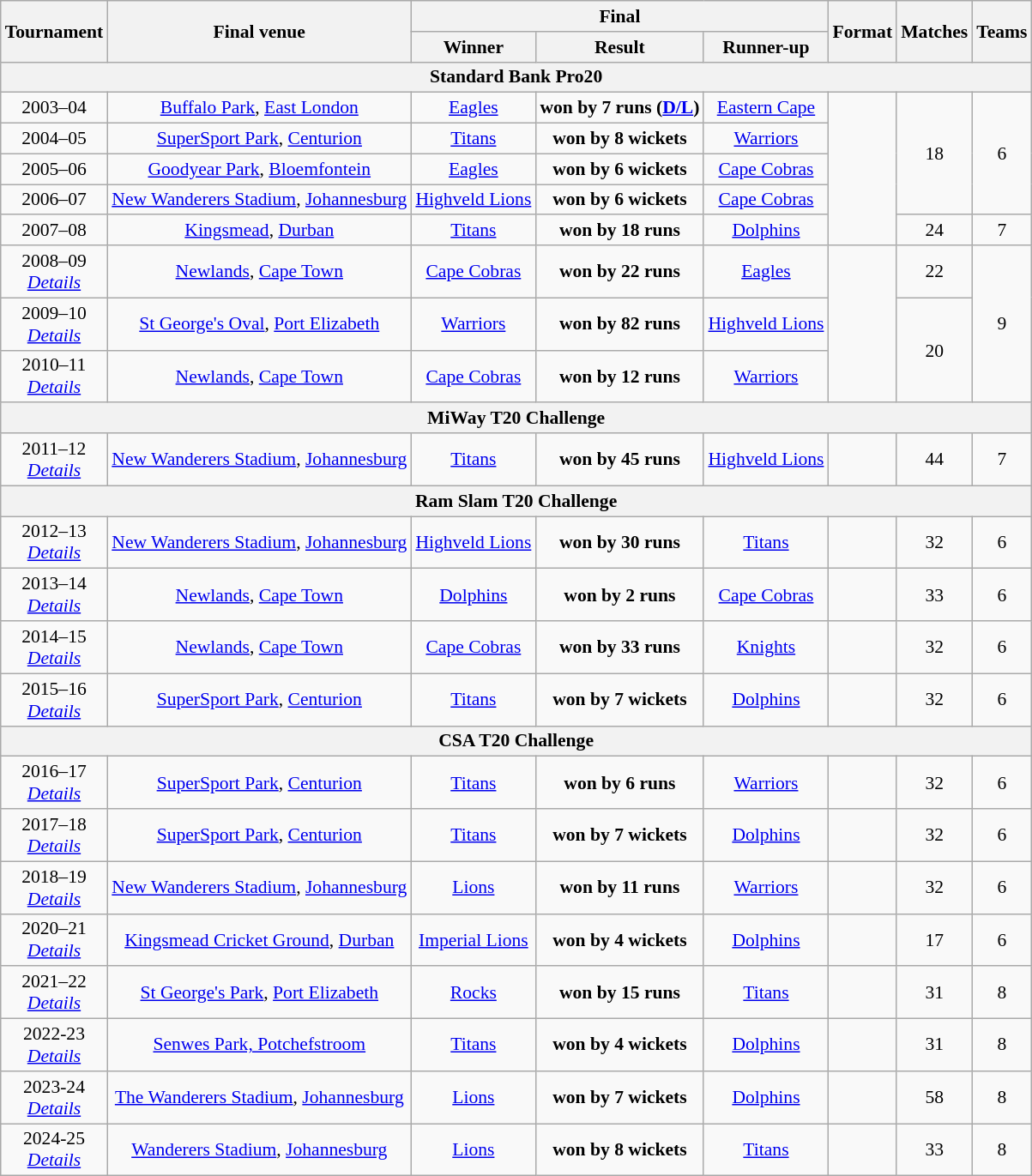<table class="wikitable" style="font-size:90%; text-align: center;">
<tr>
<th rowspan=2>Tournament</th>
<th rowspan=2>Final venue</th>
<th colspan=3>Final</th>
<th rowspan="2">Format</th>
<th rowspan=2>Matches</th>
<th rowspan=2>Teams</th>
</tr>
<tr>
<th>Winner</th>
<th>Result</th>
<th>Runner-up</th>
</tr>
<tr>
<th colspan=8>Standard Bank Pro20</th>
</tr>
<tr>
<td>2003–04<br><em></em></td>
<td><a href='#'>Buffalo Park</a>, <a href='#'>East London</a></td>
<td><a href='#'>Eagles</a><br></td>
<td><strong>won by 7 runs (<a href='#'>D/L</a>)</strong><br></td>
<td><a href='#'>Eastern Cape</a><br></td>
<td rowspan=5></td>
<td rowspan=4>18</td>
<td rowspan=4>6</td>
</tr>
<tr>
<td>2004–05<br><em></em></td>
<td><a href='#'>SuperSport Park</a>, <a href='#'>Centurion</a></td>
<td><a href='#'>Titans</a><br></td>
<td><strong>won by 8 wickets</strong><br></td>
<td><a href='#'>Warriors</a><br></td>
</tr>
<tr>
<td>2005–06<br><em></em></td>
<td><a href='#'>Goodyear Park</a>, <a href='#'>Bloemfontein</a></td>
<td><a href='#'>Eagles</a><br></td>
<td><strong>won by 6 wickets</strong><br></td>
<td><a href='#'>Cape Cobras</a><br></td>
</tr>
<tr>
<td>2006–07<br><em></em></td>
<td><a href='#'>New Wanderers Stadium</a>, <a href='#'>Johannesburg</a></td>
<td><a href='#'>Highveld Lions</a><br></td>
<td><strong>won by 6 wickets</strong><br></td>
<td><a href='#'>Cape Cobras</a><br></td>
</tr>
<tr>
<td>2007–08<br><em></em></td>
<td><a href='#'>Kingsmead</a>, <a href='#'>Durban</a></td>
<td><a href='#'>Titans</a><br></td>
<td><strong>won by 18 runs</strong><br></td>
<td><a href='#'>Dolphins</a><br></td>
<td>24</td>
<td>7</td>
</tr>
<tr>
<td>2008–09<br><em><a href='#'>Details</a></em></td>
<td><a href='#'>Newlands</a>, <a href='#'>Cape Town</a></td>
<td><a href='#'>Cape Cobras</a><br></td>
<td><strong>won by 22 runs</strong><br></td>
<td><a href='#'>Eagles</a><br></td>
<td rowspan=3></td>
<td>22</td>
<td rowspan=3>9</td>
</tr>
<tr>
<td>2009–10<br><em><a href='#'>Details</a></em></td>
<td><a href='#'>St George's Oval</a>, <a href='#'>Port Elizabeth</a></td>
<td><a href='#'>Warriors</a><br></td>
<td><strong>won by 82 runs</strong><br></td>
<td><a href='#'>Highveld Lions</a><br></td>
<td rowspan=2>20</td>
</tr>
<tr>
<td>2010–11<br><em><a href='#'>Details</a></em></td>
<td><a href='#'>Newlands</a>, <a href='#'>Cape Town</a></td>
<td><a href='#'>Cape Cobras</a><br></td>
<td><strong>won by 12 runs</strong><br></td>
<td><a href='#'>Warriors</a><br></td>
</tr>
<tr>
<th colspan=8>MiWay T20 Challenge</th>
</tr>
<tr>
<td>2011–12<br><em><a href='#'>Details</a></em></td>
<td><a href='#'>New Wanderers Stadium</a>, <a href='#'>Johannesburg</a></td>
<td><a href='#'>Titans</a><br></td>
<td><strong>won by 45 runs</strong><br></td>
<td><a href='#'>Highveld Lions</a><br></td>
<td></td>
<td>44</td>
<td>7</td>
</tr>
<tr>
<th colspan=8>Ram Slam T20 Challenge</th>
</tr>
<tr>
<td>2012–13<br><em><a href='#'>Details</a></em></td>
<td><a href='#'>New Wanderers Stadium</a>, <a href='#'>Johannesburg</a></td>
<td><a href='#'>Highveld Lions</a><br></td>
<td><strong>won by 30 runs</strong><br></td>
<td><a href='#'>Titans</a><br></td>
<td></td>
<td>32</td>
<td>6</td>
</tr>
<tr>
<td>2013–14<br><em><a href='#'>Details</a></em></td>
<td><a href='#'>Newlands</a>, <a href='#'>Cape Town</a></td>
<td><a href='#'>Dolphins</a><br></td>
<td><strong>won by 2 runs</strong><br></td>
<td><a href='#'>Cape Cobras</a><br></td>
<td></td>
<td>33</td>
<td>6</td>
</tr>
<tr>
<td>2014–15<br><em><a href='#'>Details</a></em></td>
<td><a href='#'>Newlands</a>, <a href='#'>Cape Town</a></td>
<td><a href='#'>Cape Cobras</a><br></td>
<td><strong>won by 33 runs</strong><br></td>
<td><a href='#'>Knights</a><br></td>
<td></td>
<td>32</td>
<td>6</td>
</tr>
<tr>
<td>2015–16<br><em><a href='#'>Details</a></em></td>
<td><a href='#'>SuperSport Park</a>, <a href='#'>Centurion</a></td>
<td><a href='#'>Titans</a><br></td>
<td><strong>won by 7 wickets</strong><br></td>
<td><a href='#'>Dolphins</a><br></td>
<td></td>
<td>32</td>
<td>6</td>
</tr>
<tr>
<th colspan=8>CSA T20 Challenge</th>
</tr>
<tr>
<td>2016–17<br><em><a href='#'>Details</a></em></td>
<td><a href='#'>SuperSport Park</a>, <a href='#'>Centurion</a></td>
<td><a href='#'>Titans</a><br></td>
<td><strong>won by 6 runs</strong><br></td>
<td><a href='#'>Warriors</a><br></td>
<td></td>
<td>32</td>
<td>6</td>
</tr>
<tr>
<td>2017–18<br><em><a href='#'>Details</a></em></td>
<td><a href='#'>SuperSport Park</a>, <a href='#'>Centurion</a></td>
<td><a href='#'>Titans</a><br></td>
<td><strong>won by 7 wickets</strong><br></td>
<td><a href='#'>Dolphins</a><br></td>
<td></td>
<td>32</td>
<td>6</td>
</tr>
<tr>
<td>2018–19<br><em><a href='#'>Details</a></em></td>
<td><a href='#'>New Wanderers Stadium</a>, <a href='#'>Johannesburg</a></td>
<td><a href='#'>Lions</a><br></td>
<td><strong>won by 11 runs</strong><br></td>
<td><a href='#'>Warriors</a><br></td>
<td></td>
<td>32</td>
<td>6</td>
</tr>
<tr>
<td>2020–21<br><em><a href='#'>Details</a></em></td>
<td><a href='#'>Kingsmead Cricket Ground</a>, <a href='#'>Durban</a></td>
<td><a href='#'>Imperial Lions</a><br></td>
<td><strong>won by 4 wickets</strong><br></td>
<td><a href='#'>Dolphins</a><br> </td>
<td></td>
<td>17</td>
<td>6</td>
</tr>
<tr>
<td>2021–22<br><em><a href='#'>Details</a></em></td>
<td><a href='#'>St George's Park</a>, <a href='#'>Port Elizabeth</a></td>
<td><a href='#'>Rocks</a><br></td>
<td><strong>won by 15 runs</strong><br></td>
<td><a href='#'>Titans</a><br></td>
<td></td>
<td>31</td>
<td>8</td>
</tr>
<tr>
<td>2022-23<br><em><a href='#'>Details</a></em></td>
<td><a href='#'>Senwes Park, Potchefstroom</a></td>
<td><a href='#'>Titans</a><br></td>
<td><strong>won by 4 wickets</strong><br></td>
<td><a href='#'>Dolphins</a><br></td>
<td></td>
<td>31</td>
<td>8</td>
</tr>
<tr>
<td>2023-24<br><em><a href='#'>Details</a></em></td>
<td><a href='#'>The Wanderers Stadium</a>, <a href='#'>Johannesburg</a></td>
<td><a href='#'>Lions</a><br></td>
<td><strong>won by 7 wickets</strong><br></td>
<td><a href='#'>Dolphins</a><br></td>
<td></td>
<td>58</td>
<td>8</td>
</tr>
<tr>
<td>2024-25<br><em><a href='#'>Details</a></em></td>
<td><a href='#'>Wanderers Stadium</a>, <a href='#'>Johannesburg</a></td>
<td><a href='#'>Lions</a><br></td>
<td><strong>won by 8 wickets</strong><br></td>
<td><a href='#'>Titans</a><br></td>
<td></td>
<td>33</td>
<td>8</td>
</tr>
</table>
